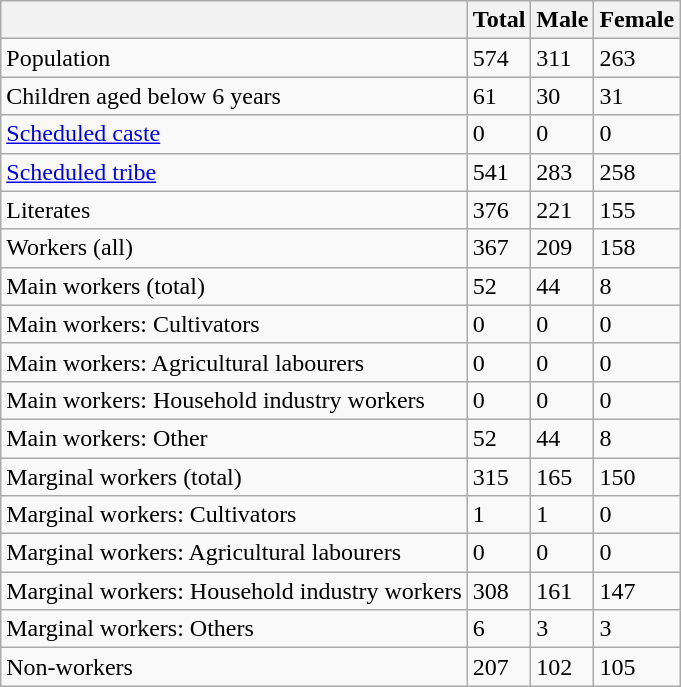<table class="wikitable sortable">
<tr>
<th></th>
<th>Total</th>
<th>Male</th>
<th>Female</th>
</tr>
<tr>
<td>Population</td>
<td>574</td>
<td>311</td>
<td>263</td>
</tr>
<tr>
<td>Children aged below 6 years</td>
<td>61</td>
<td>30</td>
<td>31</td>
</tr>
<tr>
<td><a href='#'>Scheduled caste</a></td>
<td>0</td>
<td>0</td>
<td>0</td>
</tr>
<tr>
<td><a href='#'>Scheduled tribe</a></td>
<td>541</td>
<td>283</td>
<td>258</td>
</tr>
<tr>
<td>Literates</td>
<td>376</td>
<td>221</td>
<td>155</td>
</tr>
<tr>
<td>Workers (all)</td>
<td>367</td>
<td>209</td>
<td>158</td>
</tr>
<tr>
<td>Main workers (total)</td>
<td>52</td>
<td>44</td>
<td>8</td>
</tr>
<tr>
<td>Main workers: Cultivators</td>
<td>0</td>
<td>0</td>
<td>0</td>
</tr>
<tr>
<td>Main workers: Agricultural labourers</td>
<td>0</td>
<td>0</td>
<td>0</td>
</tr>
<tr>
<td>Main workers: Household industry workers</td>
<td>0</td>
<td>0</td>
<td>0</td>
</tr>
<tr>
<td>Main workers: Other</td>
<td>52</td>
<td>44</td>
<td>8</td>
</tr>
<tr>
<td>Marginal workers (total)</td>
<td>315</td>
<td>165</td>
<td>150</td>
</tr>
<tr>
<td>Marginal workers: Cultivators</td>
<td>1</td>
<td>1</td>
<td>0</td>
</tr>
<tr>
<td>Marginal workers: Agricultural labourers</td>
<td>0</td>
<td>0</td>
<td>0</td>
</tr>
<tr>
<td>Marginal workers: Household industry workers</td>
<td>308</td>
<td>161</td>
<td>147</td>
</tr>
<tr>
<td>Marginal workers: Others</td>
<td>6</td>
<td>3</td>
<td>3</td>
</tr>
<tr>
<td>Non-workers</td>
<td>207</td>
<td>102</td>
<td>105</td>
</tr>
</table>
